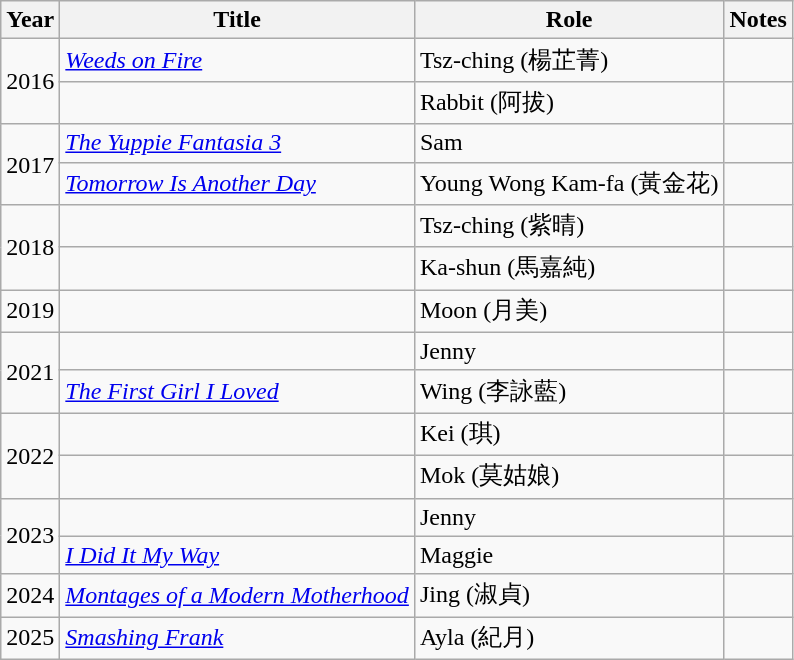<table class="wikitable">
<tr>
<th>Year</th>
<th>Title</th>
<th>Role</th>
<th>Notes</th>
</tr>
<tr>
<td rowspan="2">2016</td>
<td><em><a href='#'>Weeds on Fire</a></em></td>
<td>Tsz-ching (楊芷菁)</td>
<td></td>
</tr>
<tr>
<td><em></em></td>
<td>Rabbit (阿拔)</td>
<td></td>
</tr>
<tr>
<td rowspan="2">2017</td>
<td><em><a href='#'>The Yuppie Fantasia 3</a></em></td>
<td>Sam</td>
<td></td>
</tr>
<tr>
<td><em><a href='#'>Tomorrow Is Another Day</a></em></td>
<td>Young Wong Kam-fa (黃金花)</td>
<td></td>
</tr>
<tr>
<td rowspan="2">2018</td>
<td><em></em></td>
<td>Tsz-ching (紫晴)</td>
<td></td>
</tr>
<tr>
<td><em></em></td>
<td>Ka-shun (馬嘉純)</td>
<td></td>
</tr>
<tr>
<td>2019</td>
<td><em></em></td>
<td>Moon (月美)</td>
<td></td>
</tr>
<tr>
<td rowspan="2">2021</td>
<td><em></em></td>
<td>Jenny</td>
<td></td>
</tr>
<tr>
<td><em><a href='#'>The First Girl I Loved</a></em></td>
<td>Wing (李詠藍)</td>
<td></td>
</tr>
<tr>
<td rowspan="2">2022</td>
<td><em></em></td>
<td>Kei (琪)</td>
<td></td>
</tr>
<tr>
<td><em></em></td>
<td>Mok (莫姑娘)</td>
<td></td>
</tr>
<tr>
<td rowspan="2">2023</td>
<td><em></em></td>
<td>Jenny</td>
<td></td>
</tr>
<tr>
<td><em><a href='#'>I Did It My Way</a></em></td>
<td>Maggie</td>
<td></td>
</tr>
<tr>
<td>2024</td>
<td><em><a href='#'>Montages of a Modern Motherhood</a></em></td>
<td>Jing (淑貞)</td>
<td></td>
</tr>
<tr>
<td>2025</td>
<td><em><a href='#'>Smashing Frank</a></em></td>
<td>Ayla (紀月)</td>
<td></td>
</tr>
</table>
